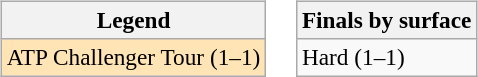<table>
<tr valign=top>
<td><br><table class=wikitable style=font-size:97%>
<tr>
<th>Legend</th>
</tr>
<tr bgcolor=moccasin>
<td>ATP Challenger Tour (1–1)</td>
</tr>
</table>
</td>
<td><br><table class=wikitable style=font-size:97%>
<tr>
<th>Finals by surface</th>
</tr>
<tr>
<td>Hard (1–1)</td>
</tr>
</table>
</td>
</tr>
</table>
